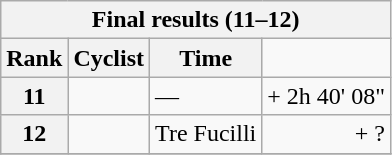<table class="collapsible collapsed wikitable">
<tr>
<th colspan=4>Final results (11–12)</th>
</tr>
<tr>
<th>Rank</th>
<th>Cyclist</th>
<th>Time</th>
</tr>
<tr>
<th style="text-align:center;">11</th>
<td></td>
<td>—</td>
<td align="right">+ 2h 40' 08"</td>
</tr>
<tr>
<th style="text-align:center;">12</th>
<td></td>
<td>Tre Fucilli</td>
<td align="right">+ ?</td>
</tr>
<tr>
</tr>
</table>
